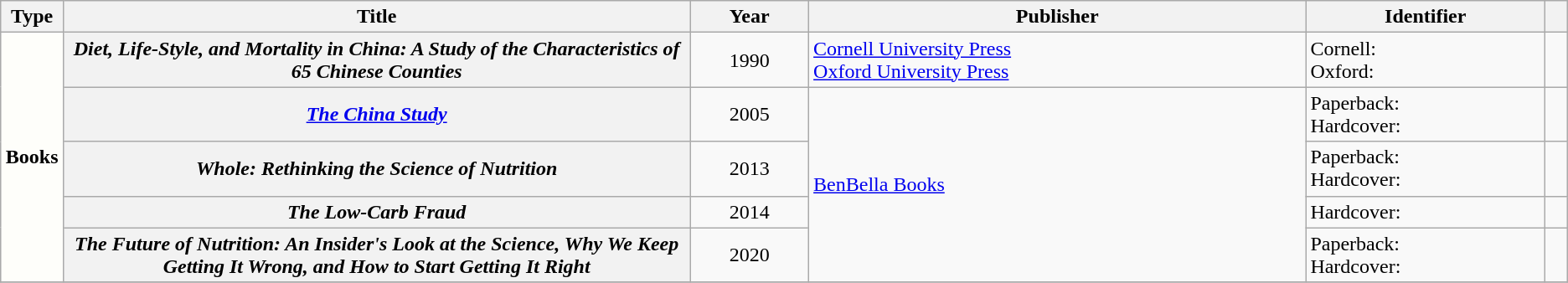<table class= "wikitable plainrowheaders sortable">
<tr>
<th scope="col" width="4%">Type</th>
<th scope="col" width="40%">Title</th>
<th scope="col">Year</th>
<th scope="col">Publisher</th>
<th scope="col">Identifier</th>
<th scope="col" class="unsortable"></th>
</tr>
<tr>
<th rowspan="5" style="background:#FEFEFA;">Books</th>
<th scope="row"><em>Diet, Life-Style, and Mortality in China: A Study of the Characteristics of 65 Chinese Counties</em></th>
<td style="text-align:center;">1990</td>
<td><a href='#'>Cornell University Press</a><br><a href='#'>Oxford University Press</a></td>
<td>Cornell: <br>Oxford: </td>
<td style="text-align:center;"></td>
</tr>
<tr>
<th scope="row"><em><a href='#'>The China Study</a></em></th>
<td style="text-align:center;">2005</td>
<td rowspan="4"><a href='#'>BenBella Books</a></td>
<td>Paperback: <br>Hardcover: </td>
<td style="text-align:center;"><br></td>
</tr>
<tr>
<th scope="row"><em>Whole: Rethinking the Science of Nutrition</em></th>
<td style="text-align:center;">2013</td>
<td>Paperback: <br>Hardcover: </td>
<td style="text-align:center;"><br></td>
</tr>
<tr>
<th scope="row"><em>The Low-Carb Fraud</em></th>
<td style="text-align:center;">2014</td>
<td>Hardcover: </td>
<td style="text-align:center;"></td>
</tr>
<tr>
<th scope="row"><em>The Future of Nutrition: An Insider's Look at the Science, Why We Keep Getting It Wrong, and How to Start Getting It Right</em></th>
<td style="text-align:center;">2020</td>
<td>Paperback: <br>Hardcover: </td>
<td style="text-align:center;"><br></td>
</tr>
<tr>
</tr>
</table>
